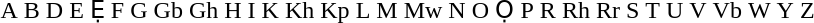<table>
<tr align=center>
<td>A</td>
<td>B</td>
<td>D</td>
<td>E</td>
<td>Ẹ</td>
<td>F</td>
<td>G</td>
<td>Gb</td>
<td>Gh</td>
<td>H</td>
<td>I</td>
<td>K</td>
<td>Kh</td>
<td>Kp</td>
<td>L</td>
<td>M</td>
<td>Mw</td>
<td>N</td>
<td>O</td>
<td>Ọ</td>
<td>P</td>
<td>R</td>
<td>Rh</td>
<td>Rr</td>
<td>S</td>
<td>T</td>
<td>U</td>
<td>V</td>
<td>Vb</td>
<td>W</td>
<td>Y</td>
<td>Z</td>
</tr>
<tr align=center>
<td></td>
<td></td>
<td></td>
<td></td>
<td></td>
<td></td>
<td></td>
<td></td>
<td></td>
<td></td>
<td></td>
<td></td>
<td></td>
<td></td>
<td></td>
<td></td>
<td></td>
<td></td>
<td></td>
<td></td>
<td></td>
<td></td>
<td></td>
<td></td>
<td></td>
<td></td>
<td></td>
<td></td>
<td></td>
<td></td>
<td></td>
<td></td>
</tr>
</table>
